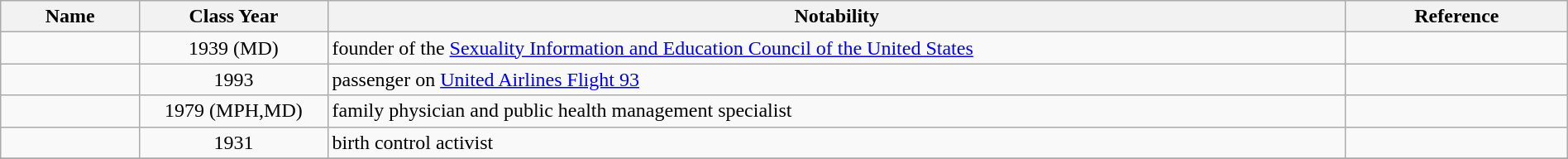<table class="wikitable sortable" style="width:100%">
<tr>
<th style="width:*;">Name</th>
<th style="width:12%;">Class Year</th>
<th style="width:65%;" class="unsortable">Notability</th>
<th style="width:*;" class="unsortable">Reference</th>
</tr>
<tr>
<td></td>
<td style="text-align:center;">1939 (MD)</td>
<td>founder of the <a href='#'>Sexuality Information and Education Council of the United States</a></td>
<td style="text-align:center;"></td>
</tr>
<tr>
<td></td>
<td style="text-align:center;">1993</td>
<td>passenger on <a href='#'>United Airlines Flight 93</a></td>
<td style="text-align:center;"></td>
</tr>
<tr>
<td></td>
<td style="text-align:center;">1979 (MPH,MD)</td>
<td>family physician and public health management specialist</td>
<td style="text-align:center;"></td>
</tr>
<tr>
<td></td>
<td style="text-align:center;">1931</td>
<td>birth control activist</td>
<td style="text-align:center;"></td>
</tr>
<tr>
</tr>
</table>
